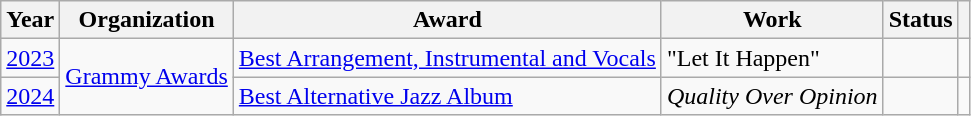<table class="wikitable">
<tr>
<th>Year</th>
<th>Organization</th>
<th>Award</th>
<th>Work</th>
<th>Status</th>
<th></th>
</tr>
<tr>
<td><a href='#'>2023</a></td>
<td rowspan="2"><a href='#'>Grammy Awards</a></td>
<td><a href='#'>Best Arrangement, Instrumental and Vocals</a></td>
<td>"Let It Happen"</td>
<td></td>
<td style="text-align:center"></td>
</tr>
<tr>
<td><a href='#'>2024</a></td>
<td><a href='#'>Best Alternative Jazz Album</a></td>
<td><em>Quality Over Opinion</em></td>
<td></td>
<td style="text-align:center"></td>
</tr>
</table>
